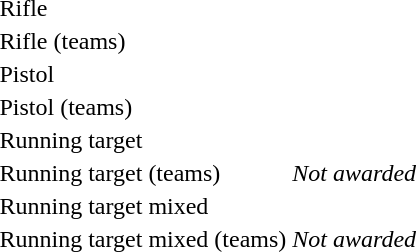<table>
<tr>
<td>Rifle</td>
<td></td>
<td></td>
<td></td>
</tr>
<tr>
<td>Rifle (teams)</td>
<td></td>
<td></td>
<td></td>
</tr>
<tr>
<td>Pistol</td>
<td></td>
<td></td>
<td></td>
</tr>
<tr>
<td>Pistol (teams)</td>
<td></td>
<td></td>
<td></td>
</tr>
<tr>
<td>Running target</td>
<td></td>
<td></td>
<td></td>
</tr>
<tr>
<td>Running target (teams)</td>
<td colspan=3 align=center><em>Not awarded</em></td>
</tr>
<tr>
<td>Running target mixed</td>
<td></td>
<td></td>
<td></td>
</tr>
<tr>
<td>Running target mixed (teams)</td>
<td colspan=3 align=center><em>Not awarded</em></td>
</tr>
</table>
